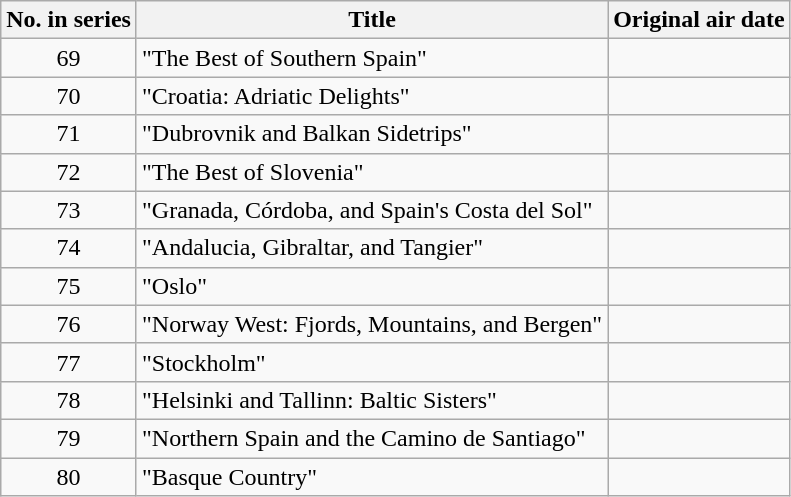<table class="wikitable plainrowheaders" style="text-align:center">
<tr>
<th scope="col">No. in series</th>
<th scope="col">Title</th>
<th scope="col">Original air date</th>
</tr>
<tr>
<td scope="row">69</td>
<td style="text-align:left">"The Best of Southern Spain"</td>
<td></td>
</tr>
<tr>
<td scope="row">70</td>
<td style="text-align:left">"Croatia: Adriatic Delights"</td>
<td></td>
</tr>
<tr>
<td scope="row">71</td>
<td style="text-align:left">"Dubrovnik and Balkan Sidetrips"</td>
<td></td>
</tr>
<tr>
<td scope="row">72</td>
<td style="text-align:left">"The Best of Slovenia"</td>
<td></td>
</tr>
<tr>
<td scope="row">73</td>
<td style="text-align:left">"Granada, Córdoba, and Spain's Costa del Sol"</td>
<td></td>
</tr>
<tr>
<td scope="row">74</td>
<td style="text-align:left">"Andalucia, Gibraltar, and Tangier"</td>
<td></td>
</tr>
<tr>
<td scope="row">75</td>
<td style="text-align:left">"Oslo"</td>
<td></td>
</tr>
<tr>
<td scope="row">76</td>
<td style="text-align:left">"Norway West: Fjords, Mountains, and Bergen"</td>
<td></td>
</tr>
<tr>
<td scope="row">77</td>
<td style="text-align:left">"Stockholm"</td>
<td></td>
</tr>
<tr>
<td scope="row">78</td>
<td style="text-align:left">"Helsinki and Tallinn: Baltic Sisters"</td>
<td></td>
</tr>
<tr>
<td scope="row">79</td>
<td style="text-align:left">"Northern Spain and the Camino de Santiago"</td>
<td></td>
</tr>
<tr>
<td scope="row">80</td>
<td style="text-align:left">"Basque Country"</td>
<td></td>
</tr>
</table>
